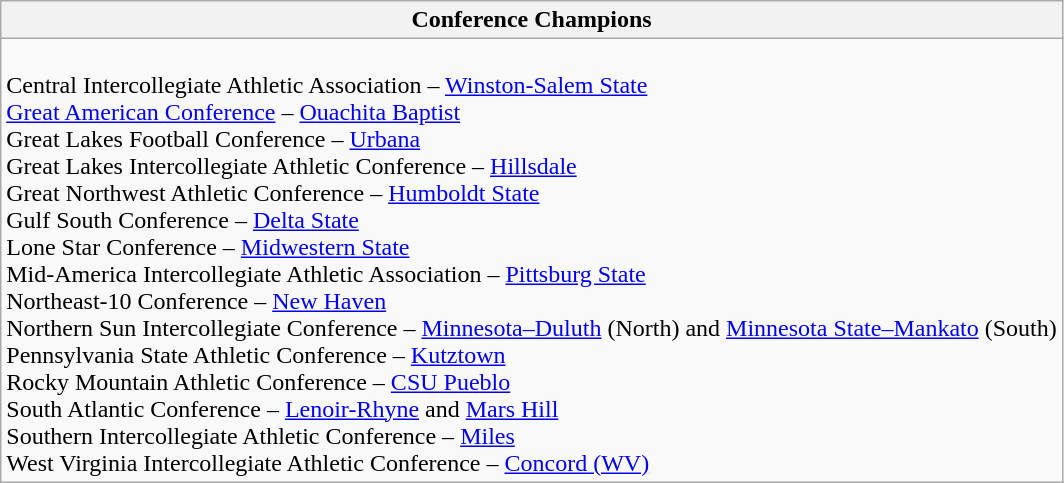<table class="wikitable">
<tr>
<th>Conference Champions</th>
</tr>
<tr>
<td><br>Central Intercollegiate Athletic Association – <a href='#'>Winston-Salem State</a><br>
<a href='#'>Great American Conference</a> – <a href='#'>Ouachita Baptist</a><br>
Great Lakes Football Conference – <a href='#'>Urbana</a><br>
Great Lakes Intercollegiate Athletic Conference – <a href='#'>Hillsdale</a><br>
Great Northwest Athletic Conference – <a href='#'>Humboldt State</a><br>
Gulf South Conference – <a href='#'>Delta State</a> <br>
Lone Star Conference – <a href='#'>Midwestern State</a><br>
Mid-America Intercollegiate Athletic Association – <a href='#'>Pittsburg State</a><br>
Northeast-10 Conference – <a href='#'>New Haven</a><br>
Northern Sun Intercollegiate Conference – <a href='#'>Minnesota–Duluth</a> (North) and <a href='#'>Minnesota State–Mankato</a> (South)<br>
Pennsylvania State Athletic Conference – <a href='#'>Kutztown</a><br>
Rocky Mountain Athletic Conference –  <a href='#'>CSU Pueblo</a><br>
South Atlantic Conference – <a href='#'>Lenoir-Rhyne</a> and <a href='#'>Mars Hill</a><br>
Southern Intercollegiate Athletic Conference – <a href='#'>Miles</a><br>
West Virginia Intercollegiate Athletic Conference – <a href='#'>Concord (WV)</a></td>
</tr>
</table>
